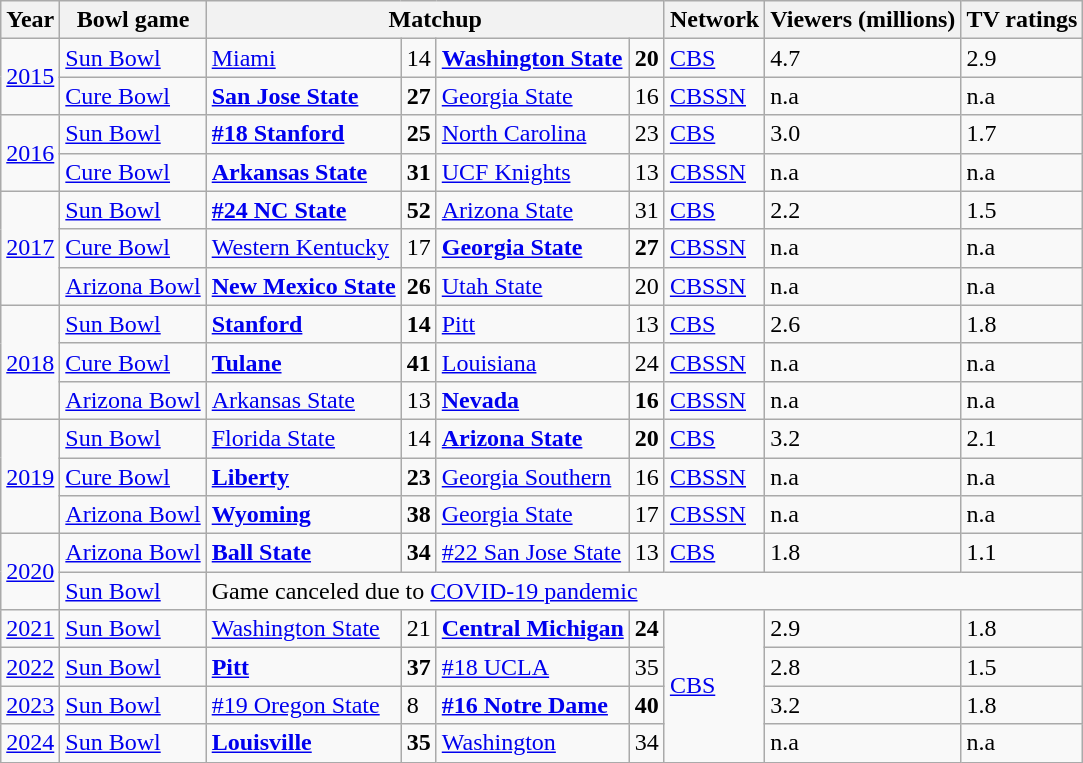<table class="wikitable">
<tr>
<th>Year</th>
<th>Bowl game</th>
<th colspan="4">Matchup</th>
<th>Network</th>
<th>Viewers (millions)</th>
<th>TV ratings</th>
</tr>
<tr>
<td rowspan="2"><a href='#'>2015</a></td>
<td><a href='#'>Sun Bowl</a></td>
<td><a href='#'>Miami</a></td>
<td>14</td>
<td><a href='#'><strong>Washington State</strong></a></td>
<td><strong>20</strong></td>
<td><a href='#'>CBS</a></td>
<td>4.7</td>
<td>2.9</td>
</tr>
<tr>
<td><a href='#'>Cure Bowl</a></td>
<td><a href='#'><strong>San Jose State</strong></a></td>
<td><strong>27</strong></td>
<td><a href='#'>Georgia State</a></td>
<td>16</td>
<td><a href='#'>CBSSN</a></td>
<td>n.a</td>
<td>n.a</td>
</tr>
<tr>
<td rowspan="2"><a href='#'>2016</a></td>
<td><a href='#'>Sun Bowl</a></td>
<td><a href='#'><strong>#18 Stanford</strong></a></td>
<td><strong>25</strong></td>
<td><a href='#'>North Carolina</a></td>
<td>23</td>
<td><a href='#'>CBS</a></td>
<td>3.0</td>
<td>1.7</td>
</tr>
<tr>
<td><a href='#'>Cure Bowl</a></td>
<td><a href='#'><strong>Arkansas State</strong></a></td>
<td><strong>31</strong></td>
<td><a href='#'>UCF Knights</a></td>
<td>13</td>
<td><a href='#'>CBSSN</a></td>
<td>n.a</td>
<td>n.a</td>
</tr>
<tr>
<td rowspan="3"><a href='#'>2017</a></td>
<td><a href='#'>Sun Bowl</a></td>
<td><a href='#'><strong>#24 NC State</strong></a></td>
<td><strong>52</strong></td>
<td><a href='#'>Arizona State</a></td>
<td>31</td>
<td><a href='#'>CBS</a></td>
<td>2.2</td>
<td>1.5</td>
</tr>
<tr>
<td><a href='#'>Cure Bowl</a></td>
<td><a href='#'>Western Kentucky</a></td>
<td>17</td>
<td><a href='#'><strong>Georgia State</strong></a></td>
<td><strong>27</strong></td>
<td><a href='#'>CBSSN</a></td>
<td>n.a</td>
<td>n.a</td>
</tr>
<tr>
<td><a href='#'>Arizona Bowl</a></td>
<td><a href='#'><strong>New Mexico State</strong></a></td>
<td><strong>26</strong></td>
<td><a href='#'>Utah State</a></td>
<td>20</td>
<td><a href='#'>CBSSN</a></td>
<td>n.a</td>
<td>n.a</td>
</tr>
<tr>
<td rowspan="3"><a href='#'>2018</a></td>
<td><a href='#'>Sun Bowl</a></td>
<td><a href='#'><strong>Stanford</strong></a></td>
<td><strong>14</strong></td>
<td><a href='#'>Pitt</a></td>
<td>13</td>
<td><a href='#'>CBS</a></td>
<td>2.6</td>
<td>1.8</td>
</tr>
<tr>
<td><a href='#'>Cure Bowl</a></td>
<td><a href='#'><strong>Tulane</strong></a></td>
<td><strong>41</strong></td>
<td><a href='#'>Louisiana</a></td>
<td>24</td>
<td><a href='#'>CBSSN</a></td>
<td>n.a</td>
<td>n.a</td>
</tr>
<tr>
<td><a href='#'>Arizona Bowl</a></td>
<td><a href='#'>Arkansas State</a></td>
<td>13</td>
<td><a href='#'><strong>Nevada</strong></a></td>
<td><strong>16</strong></td>
<td><a href='#'>CBSSN</a></td>
<td>n.a</td>
<td>n.a</td>
</tr>
<tr>
<td rowspan="3"><a href='#'>2019</a></td>
<td><a href='#'>Sun Bowl</a></td>
<td><a href='#'>Florida State</a></td>
<td>14</td>
<td><a href='#'><strong>Arizona State</strong></a></td>
<td><strong>20</strong></td>
<td><a href='#'>CBS</a></td>
<td>3.2</td>
<td>2.1</td>
</tr>
<tr>
<td><a href='#'>Cure Bowl</a></td>
<td><a href='#'><strong>Liberty</strong></a></td>
<td><strong>23</strong></td>
<td><a href='#'>Georgia Southern</a></td>
<td>16</td>
<td><a href='#'>CBSSN</a></td>
<td>n.a</td>
<td>n.a</td>
</tr>
<tr>
<td><a href='#'>Arizona Bowl</a></td>
<td><a href='#'><strong>Wyoming</strong></a></td>
<td><strong>38</strong></td>
<td><a href='#'>Georgia State</a></td>
<td>17</td>
<td><a href='#'>CBSSN</a></td>
<td>n.a</td>
<td>n.a</td>
</tr>
<tr>
<td rowspan="2"><a href='#'>2020</a></td>
<td><a href='#'>Arizona Bowl</a></td>
<td><a href='#'><strong>Ball State</strong></a></td>
<td><strong>34</strong></td>
<td><a href='#'>#22 San Jose State</a></td>
<td>13</td>
<td><a href='#'>CBS</a></td>
<td>1.8</td>
<td>1.1</td>
</tr>
<tr>
<td><a href='#'>Sun Bowl</a></td>
<td colspan="7">Game canceled due to <a href='#'>COVID-19 pandemic</a></td>
</tr>
<tr>
<td><a href='#'>2021</a></td>
<td><a href='#'>Sun Bowl</a></td>
<td><a href='#'>Washington State</a></td>
<td>21</td>
<td><a href='#'><strong>Central Michigan</strong></a></td>
<td><strong>24</strong></td>
<td rowspan=4><a href='#'>CBS</a></td>
<td>2.9</td>
<td>1.8</td>
</tr>
<tr>
<td><a href='#'>2022</a></td>
<td><a href='#'>Sun Bowl</a></td>
<td><a href='#'><strong>Pitt</strong></a></td>
<td><strong>37</strong></td>
<td><a href='#'>#18 UCLA</a></td>
<td>35</td>
<td>2.8</td>
<td>1.5</td>
</tr>
<tr>
<td><a href='#'>2023</a></td>
<td><a href='#'>Sun Bowl</a></td>
<td><a href='#'>#19 Oregon State</a></td>
<td>8</td>
<td><a href='#'><strong>#16 Notre Dame</strong></a></td>
<td><strong>40</strong></td>
<td>3.2</td>
<td>1.8</td>
</tr>
<tr>
<td><a href='#'>2024</a></td>
<td><a href='#'>Sun Bowl</a></td>
<td><a href='#'><strong>Louisville</strong></a></td>
<td><strong>35</strong></td>
<td><a href='#'>Washington</a></td>
<td>34</td>
<td>n.a</td>
<td>n.a</td>
</tr>
</table>
